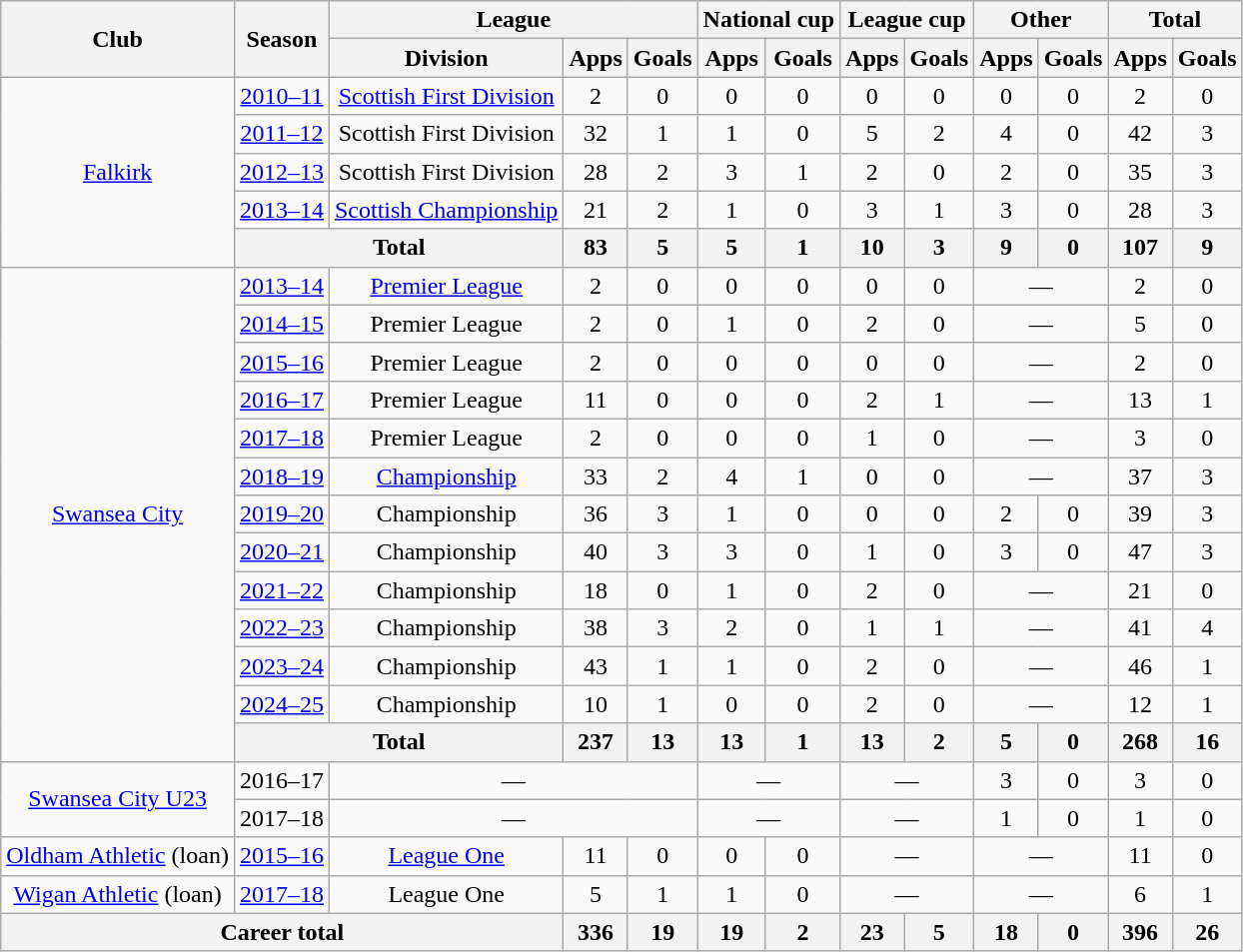<table class=wikitable style="text-align: center">
<tr>
<th rowspan=2>Club</th>
<th rowspan=2>Season</th>
<th colspan=3>League</th>
<th colspan=2>National cup</th>
<th colspan=2>League cup</th>
<th colspan=2>Other</th>
<th colspan=2>Total</th>
</tr>
<tr>
<th>Division</th>
<th>Apps</th>
<th>Goals</th>
<th>Apps</th>
<th>Goals</th>
<th>Apps</th>
<th>Goals</th>
<th>Apps</th>
<th>Goals</th>
<th>Apps</th>
<th>Goals</th>
</tr>
<tr>
<td rowspan=5><a href='#'>Falkirk</a></td>
<td><a href='#'>2010–11</a></td>
<td><a href='#'>Scottish First Division</a></td>
<td>2</td>
<td>0</td>
<td>0</td>
<td>0</td>
<td>0</td>
<td>0</td>
<td>0</td>
<td>0</td>
<td>2</td>
<td>0</td>
</tr>
<tr>
<td><a href='#'>2011–12</a></td>
<td>Scottish First Division</td>
<td>32</td>
<td>1</td>
<td>1</td>
<td>0</td>
<td>5</td>
<td>2</td>
<td>4</td>
<td>0</td>
<td>42</td>
<td>3</td>
</tr>
<tr>
<td><a href='#'>2012–13</a></td>
<td>Scottish First Division</td>
<td>28</td>
<td>2</td>
<td>3</td>
<td>1</td>
<td>2</td>
<td>0</td>
<td>2</td>
<td>0</td>
<td>35</td>
<td>3</td>
</tr>
<tr>
<td><a href='#'>2013–14</a></td>
<td><a href='#'>Scottish Championship</a></td>
<td>21</td>
<td>2</td>
<td>1</td>
<td>0</td>
<td>3</td>
<td>1</td>
<td>3</td>
<td>0</td>
<td>28</td>
<td>3</td>
</tr>
<tr>
<th colspan=2>Total</th>
<th>83</th>
<th>5</th>
<th>5</th>
<th>1</th>
<th>10</th>
<th>3</th>
<th>9</th>
<th>0</th>
<th>107</th>
<th>9</th>
</tr>
<tr>
<td rowspan=13><a href='#'>Swansea City</a></td>
<td><a href='#'>2013–14</a></td>
<td><a href='#'>Premier League</a></td>
<td>2</td>
<td>0</td>
<td>0</td>
<td>0</td>
<td>0</td>
<td>0</td>
<td colspan=2>—</td>
<td>2</td>
<td>0</td>
</tr>
<tr>
<td><a href='#'>2014–15</a></td>
<td>Premier League</td>
<td>2</td>
<td>0</td>
<td>1</td>
<td>0</td>
<td>2</td>
<td>0</td>
<td colspan=2>—</td>
<td>5</td>
<td>0</td>
</tr>
<tr>
<td><a href='#'>2015–16</a></td>
<td>Premier League</td>
<td>2</td>
<td>0</td>
<td>0</td>
<td>0</td>
<td>0</td>
<td>0</td>
<td colspan=2>—</td>
<td>2</td>
<td>0</td>
</tr>
<tr>
<td><a href='#'>2016–17</a></td>
<td>Premier League</td>
<td>11</td>
<td>0</td>
<td>0</td>
<td>0</td>
<td>2</td>
<td>1</td>
<td colspan=2>—</td>
<td>13</td>
<td>1</td>
</tr>
<tr>
<td><a href='#'>2017–18</a></td>
<td>Premier League</td>
<td>2</td>
<td>0</td>
<td>0</td>
<td>0</td>
<td>1</td>
<td>0</td>
<td colspan=2>—</td>
<td>3</td>
<td>0</td>
</tr>
<tr>
<td><a href='#'>2018–19</a></td>
<td><a href='#'>Championship</a></td>
<td>33</td>
<td>2</td>
<td>4</td>
<td>1</td>
<td>0</td>
<td>0</td>
<td colspan=2>—</td>
<td>37</td>
<td>3</td>
</tr>
<tr>
<td><a href='#'>2019–20</a></td>
<td>Championship</td>
<td>36</td>
<td>3</td>
<td>1</td>
<td>0</td>
<td>0</td>
<td>0</td>
<td>2</td>
<td>0</td>
<td>39</td>
<td>3</td>
</tr>
<tr>
<td><a href='#'>2020–21</a></td>
<td>Championship</td>
<td>40</td>
<td>3</td>
<td>3</td>
<td>0</td>
<td>1</td>
<td>0</td>
<td>3</td>
<td>0</td>
<td>47</td>
<td>3</td>
</tr>
<tr>
<td><a href='#'>2021–22</a></td>
<td>Championship</td>
<td>18</td>
<td>0</td>
<td>1</td>
<td>0</td>
<td>2</td>
<td>0</td>
<td colspan=2>—</td>
<td>21</td>
<td>0</td>
</tr>
<tr>
<td><a href='#'>2022–23</a></td>
<td>Championship</td>
<td>38</td>
<td>3</td>
<td>2</td>
<td>0</td>
<td>1</td>
<td>1</td>
<td colspan=2>—</td>
<td>41</td>
<td>4</td>
</tr>
<tr>
<td><a href='#'>2023–24</a></td>
<td>Championship</td>
<td>43</td>
<td>1</td>
<td>1</td>
<td>0</td>
<td>2</td>
<td>0</td>
<td colspan=2>—</td>
<td>46</td>
<td>1</td>
</tr>
<tr>
<td><a href='#'>2024–25</a></td>
<td>Championship</td>
<td>10</td>
<td>1</td>
<td>0</td>
<td>0</td>
<td>2</td>
<td>0</td>
<td colspan=2>—</td>
<td>12</td>
<td>1</td>
</tr>
<tr>
<th colspan=2>Total</th>
<th>237</th>
<th>13</th>
<th>13</th>
<th>1</th>
<th>13</th>
<th>2</th>
<th>5</th>
<th>0</th>
<th>268</th>
<th>16</th>
</tr>
<tr>
<td rowspan=2><a href='#'>Swansea City U23</a></td>
<td>2016–17</td>
<td colspan=3>—</td>
<td colspan=2>—</td>
<td colspan=2>—</td>
<td>3</td>
<td>0</td>
<td>3</td>
<td>0</td>
</tr>
<tr>
<td>2017–18</td>
<td colspan=3>—</td>
<td colspan=2>—</td>
<td colspan=2>—</td>
<td>1</td>
<td>0</td>
<td>1</td>
<td>0</td>
</tr>
<tr>
<td><a href='#'>Oldham Athletic</a> (loan)</td>
<td><a href='#'>2015–16</a></td>
<td><a href='#'>League One</a></td>
<td>11</td>
<td>0</td>
<td>0</td>
<td>0</td>
<td colspan=2>—</td>
<td colspan=2>—</td>
<td>11</td>
<td>0</td>
</tr>
<tr>
<td><a href='#'>Wigan Athletic</a> (loan)</td>
<td><a href='#'>2017–18</a></td>
<td>League One</td>
<td>5</td>
<td>1</td>
<td>1</td>
<td>0</td>
<td colspan=2>—</td>
<td colspan=2>—</td>
<td>6</td>
<td>1</td>
</tr>
<tr>
<th colspan=3>Career total</th>
<th>336</th>
<th>19</th>
<th>19</th>
<th>2</th>
<th>23</th>
<th>5</th>
<th>18</th>
<th>0</th>
<th>396</th>
<th>26</th>
</tr>
</table>
